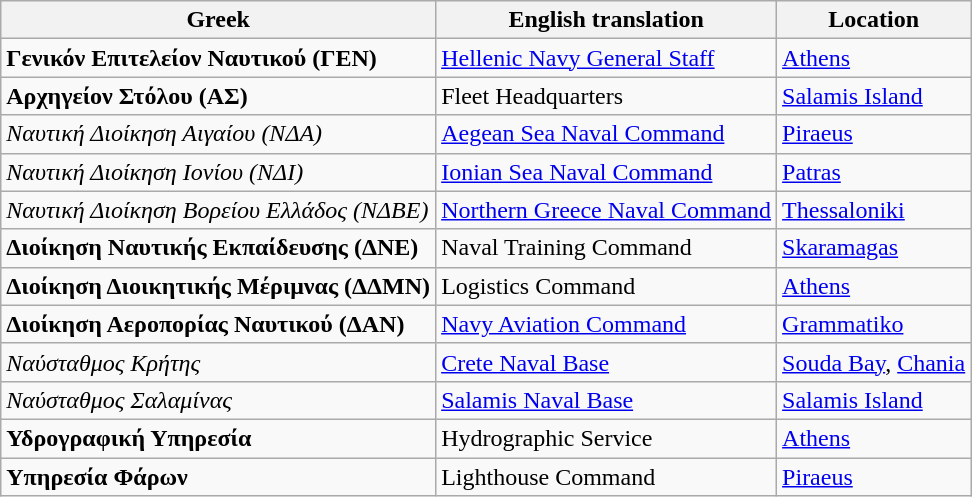<table class="wikitable">
<tr>
<th>Greek</th>
<th>English translation</th>
<th>Location</th>
</tr>
<tr>
<td><strong>Γενικόν Επιτελείον Ναυτικού (ΓΕΝ)</strong></td>
<td><a href='#'>Hellenic Navy General Staff</a></td>
<td><a href='#'>Athens</a></td>
</tr>
<tr>
<td><strong>Αρχηγείον Στόλου (ΑΣ)</strong></td>
<td>Fleet Headquarters</td>
<td><a href='#'>Salamis Island</a></td>
</tr>
<tr>
<td><em>Ναυτική Διοίκηση Αιγαίου (ΝΔΑ)</em></td>
<td><a href='#'>Aegean Sea Naval Command</a></td>
<td><a href='#'>Piraeus</a></td>
</tr>
<tr>
<td><em>Ναυτική Διοίκηση Ιονίου (ΝΔΙ)</em></td>
<td><a href='#'>Ionian Sea Naval Command</a></td>
<td><a href='#'>Patras</a></td>
</tr>
<tr>
<td><em>Ναυτική Διοίκηση Βορείου Ελλάδος (ΝΔΒΕ)</em></td>
<td><a href='#'>Northern Greece Naval Command</a></td>
<td><a href='#'>Thessaloniki</a></td>
</tr>
<tr>
<td><strong>Διοίκηση Ναυτικής Εκπαίδευσης (ΔΝΕ)</strong></td>
<td>Naval Training Command</td>
<td><a href='#'>Skaramagas</a></td>
</tr>
<tr>
<td><strong>Διοίκηση Διοικητικής Μέριμνας (ΔΔΜΝ)</strong></td>
<td>Logistics Command</td>
<td><a href='#'>Athens</a></td>
</tr>
<tr>
<td><strong>Διοίκηση Αεροπορίας Ναυτικού (ΔΑΝ)</strong></td>
<td><a href='#'>Navy Aviation Command</a></td>
<td><a href='#'>Grammatiko</a></td>
</tr>
<tr>
<td><em>Ναύσταθμος Κρήτης</em></td>
<td><a href='#'>Crete Naval Base</a></td>
<td><a href='#'>Souda Bay</a>, <a href='#'>Chania</a></td>
</tr>
<tr>
<td><em>Ναύσταθμος Σαλαμίνας</em></td>
<td><a href='#'>Salamis Naval Base</a></td>
<td><a href='#'>Salamis Island</a></td>
</tr>
<tr>
<td><strong>Υδρογραφική Υπηρεσία</strong></td>
<td>Hydrographic Service</td>
<td><a href='#'>Athens</a></td>
</tr>
<tr>
<td><strong>Υπηρεσία Φάρων</strong></td>
<td>Lighthouse Command</td>
<td><a href='#'>Piraeus</a></td>
</tr>
</table>
